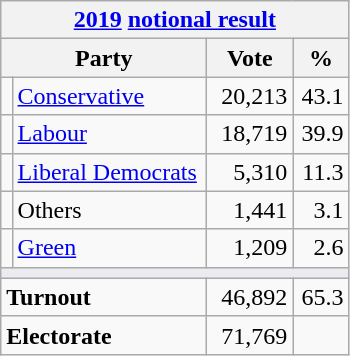<table class="wikitable">
<tr>
<th colspan="4"><a href='#'>2019</a> <a href='#'>notional result</a></th>
</tr>
<tr>
<th bgcolor="#DDDDFF" width="130px" colspan="2">Party</th>
<th bgcolor="#DDDDFF" width="50px">Vote</th>
<th bgcolor="#DDDDFF" width="30px">%</th>
</tr>
<tr>
<td></td>
<td><a href='#'>Conservative</a></td>
<td align=right>20,213</td>
<td align=right>43.1</td>
</tr>
<tr>
<td></td>
<td><a href='#'>Labour</a></td>
<td align=right>18,719</td>
<td align=right>39.9</td>
</tr>
<tr>
<td></td>
<td><a href='#'>Liberal Democrats</a></td>
<td align=right>5,310</td>
<td align=right>11.3</td>
</tr>
<tr>
<td></td>
<td>Others</td>
<td align=right>1,441</td>
<td align=right>3.1</td>
</tr>
<tr>
<td></td>
<td><a href='#'>Green</a></td>
<td align=right>1,209</td>
<td align=right>2.6</td>
</tr>
<tr>
<td colspan="4" bgcolor="#EAECF0"></td>
</tr>
<tr>
<td colspan="2"><strong>Turnout</strong></td>
<td align=right>46,892</td>
<td align=right>65.3</td>
</tr>
<tr>
<td colspan="2"><strong>Electorate</strong></td>
<td align=right>71,769</td>
</tr>
</table>
